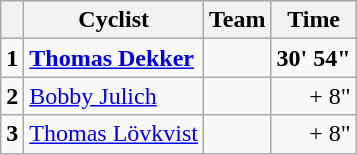<table class="wikitable">
<tr style="background:#ccccff;">
<th></th>
<th>Cyclist</th>
<th>Team</th>
<th>Time</th>
</tr>
<tr>
<td><strong>1</strong></td>
<td><strong><a href='#'>Thomas Dekker</a></strong></td>
<td><strong></strong></td>
<td align="right"><strong>30' 54"</strong></td>
</tr>
<tr>
<td><strong>2</strong></td>
<td><a href='#'>Bobby Julich</a></td>
<td></td>
<td align="right">+ 8"</td>
</tr>
<tr>
<td><strong>3</strong></td>
<td><a href='#'>Thomas Lövkvist</a></td>
<td></td>
<td align="right">+ 8"</td>
</tr>
</table>
